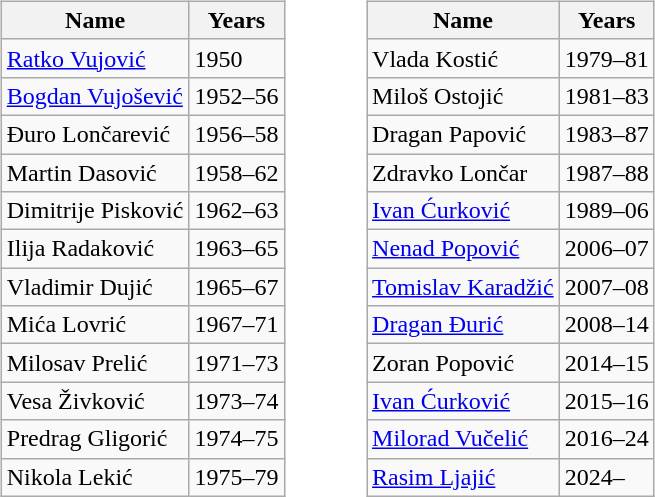<table>
<tr>
<td width="10"> </td>
<td valign="top"><br><table class="wikitable" style="text-align: center">
<tr>
<th>Name</th>
<th>Years</th>
</tr>
<tr>
<td align="left"><a href='#'>Ratko Vujović</a></td>
<td align="left">1950</td>
</tr>
<tr>
<td align="left"><a href='#'>Bogdan Vujošević</a></td>
<td align="left">1952–56</td>
</tr>
<tr>
<td align="left">Đuro Lončarević</td>
<td align="left">1956–58</td>
</tr>
<tr>
<td align="left">Martin Dasović</td>
<td align="left">1958–62</td>
</tr>
<tr>
<td align="left">Dimitrije Pisković</td>
<td align="left">1962–63</td>
</tr>
<tr>
<td align="left">Ilija Radaković</td>
<td align="left">1963–65</td>
</tr>
<tr>
<td align="left">Vladimir Dujić</td>
<td align="left">1965–67</td>
</tr>
<tr>
<td align="left">Mića Lovrić</td>
<td align="left">1967–71</td>
</tr>
<tr>
<td align="left">Milosav Prelić</td>
<td align="left">1971–73</td>
</tr>
<tr>
<td align="left">Vesa Živković</td>
<td align="left">1973–74</td>
</tr>
<tr>
<td align="left">Predrag Gligorić</td>
<td align="left">1974–75</td>
</tr>
<tr>
<td align="left">Nikola Lekić</td>
<td align="left">1975–79</td>
</tr>
</table>
</td>
<td width="30"> </td>
<td valign="top"><br><table class="wikitable" style="text-align: center">
<tr>
<th>Name</th>
<th>Years</th>
</tr>
<tr>
<td align="left">Vlada Kostić</td>
<td align="left">1979–81</td>
</tr>
<tr>
<td align="left">Miloš Ostojić</td>
<td align="left">1981–83</td>
</tr>
<tr>
<td align="left">Dragan Papović</td>
<td align="left">1983–87</td>
</tr>
<tr>
<td align="left">Zdravko Lončar</td>
<td align="left">1987–88</td>
</tr>
<tr>
<td align="left"><a href='#'>Ivan Ćurković</a></td>
<td align="left">1989–06</td>
</tr>
<tr>
<td align="left"><a href='#'>Nenad Popović</a></td>
<td align="left">2006–07</td>
</tr>
<tr>
<td align="left"><a href='#'>Tomislav Karadžić</a></td>
<td align="left">2007–08</td>
</tr>
<tr>
<td align="left"><a href='#'>Dragan Đurić</a></td>
<td align="left">2008–14</td>
</tr>
<tr>
<td align="left">Zoran Popović</td>
<td align="left">2014–15</td>
</tr>
<tr>
<td align="left"><a href='#'>Ivan Ćurković</a></td>
<td align="left">2015–16</td>
</tr>
<tr>
<td align="left"><a href='#'>Milorad Vučelić</a></td>
<td align="left">2016–24</td>
</tr>
<tr>
<td align="left"><a href='#'>Rasim Ljajić</a></td>
<td align="left">2024–</td>
</tr>
</table>
</td>
</tr>
</table>
